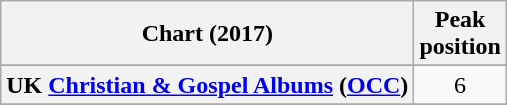<table class="wikitable sortable plainrowheaders" style="text-align:center">
<tr>
<th scope="col">Chart (2017)</th>
<th scope="col">Peak<br> position</th>
</tr>
<tr>
</tr>
<tr>
<th scope="row">UK <a href='#'>Christian & Gospel Albums</a> (<a href='#'>OCC</a>)</th>
<td style="text-align:center;">6</td>
</tr>
<tr>
</tr>
</table>
